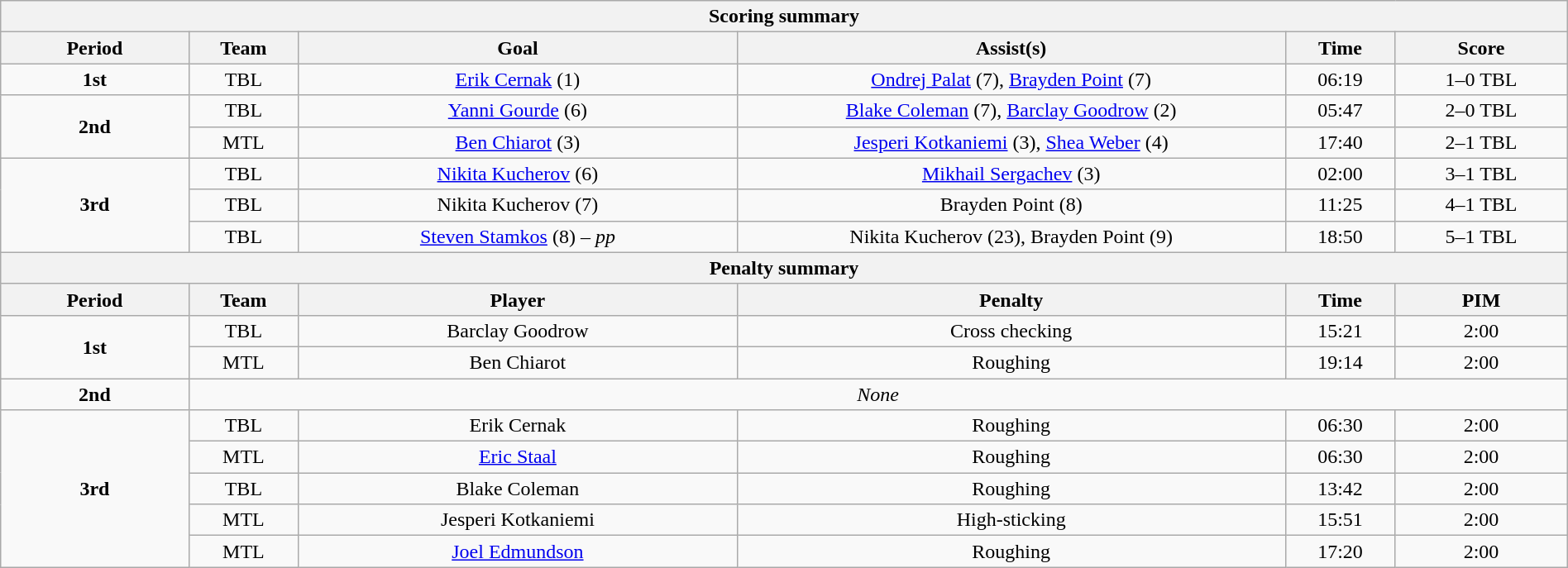<table class="wikitable" style="text-align:center; width:100%;">
<tr>
<th colspan="6">Scoring summary</th>
</tr>
<tr>
<th style="width:12%;">Period</th>
<th style="width:7%;">Team</th>
<th style="width:28%;">Goal</th>
<th style="width:35%;">Assist(s)</th>
<th style="width:7%;">Time</th>
<th style="width:11%;">Score</th>
</tr>
<tr>
<td rowspan="1"><strong>1st</strong></td>
<td>TBL</td>
<td><a href='#'>Erik Cernak</a> (1)</td>
<td><a href='#'>Ondrej Palat</a> (7), <a href='#'>Brayden Point</a> (7)</td>
<td>06:19</td>
<td>1–0 TBL</td>
</tr>
<tr>
<td rowspan="2"><strong>2nd</strong></td>
<td>TBL</td>
<td><a href='#'>Yanni Gourde</a> (6)</td>
<td><a href='#'>Blake Coleman</a> (7), <a href='#'>Barclay Goodrow</a> (2)</td>
<td>05:47</td>
<td>2–0 TBL</td>
</tr>
<tr>
<td>MTL</td>
<td><a href='#'>Ben Chiarot</a> (3)</td>
<td><a href='#'>Jesperi Kotkaniemi</a> (3), <a href='#'>Shea Weber</a> (4)</td>
<td>17:40</td>
<td>2–1 TBL</td>
</tr>
<tr>
<td rowspan="3"><strong>3rd</strong></td>
<td>TBL</td>
<td><a href='#'>Nikita Kucherov</a> (6)</td>
<td><a href='#'>Mikhail Sergachev</a> (3)</td>
<td>02:00</td>
<td>3–1 TBL</td>
</tr>
<tr>
<td>TBL</td>
<td>Nikita Kucherov (7)</td>
<td>Brayden Point (8)</td>
<td>11:25</td>
<td>4–1 TBL</td>
</tr>
<tr>
<td>TBL</td>
<td><a href='#'>Steven Stamkos</a> (8) – <em>pp</em></td>
<td>Nikita Kucherov (23), Brayden Point (9)</td>
<td>18:50</td>
<td>5–1 TBL</td>
</tr>
<tr>
<th colspan="6">Penalty summary</th>
</tr>
<tr>
<th style="width:12%;">Period</th>
<th style="width:7%;">Team</th>
<th style="width:28%;">Player</th>
<th style="width:35%;">Penalty</th>
<th style="width:7%;">Time</th>
<th style="width:11%;">PIM</th>
</tr>
<tr>
<td rowspan="2"><strong>1st</strong></td>
<td>TBL</td>
<td>Barclay Goodrow</td>
<td>Cross checking</td>
<td>15:21</td>
<td>2:00</td>
</tr>
<tr>
<td>MTL</td>
<td>Ben Chiarot</td>
<td>Roughing</td>
<td>19:14</td>
<td>2:00</td>
</tr>
<tr>
<td><strong>2nd</strong></td>
<td colspan="5"><em>None</em></td>
</tr>
<tr>
<td rowspan="5"><strong>3rd</strong></td>
<td>TBL</td>
<td>Erik Cernak</td>
<td>Roughing</td>
<td>06:30</td>
<td>2:00</td>
</tr>
<tr>
<td>MTL</td>
<td><a href='#'>Eric Staal</a></td>
<td>Roughing</td>
<td>06:30</td>
<td>2:00</td>
</tr>
<tr>
<td>TBL</td>
<td>Blake Coleman</td>
<td>Roughing</td>
<td>13:42</td>
<td>2:00</td>
</tr>
<tr>
<td>MTL</td>
<td>Jesperi Kotkaniemi</td>
<td>High-sticking</td>
<td>15:51</td>
<td>2:00</td>
</tr>
<tr>
<td>MTL</td>
<td><a href='#'>Joel Edmundson</a></td>
<td>Roughing</td>
<td>17:20</td>
<td>2:00</td>
</tr>
</table>
